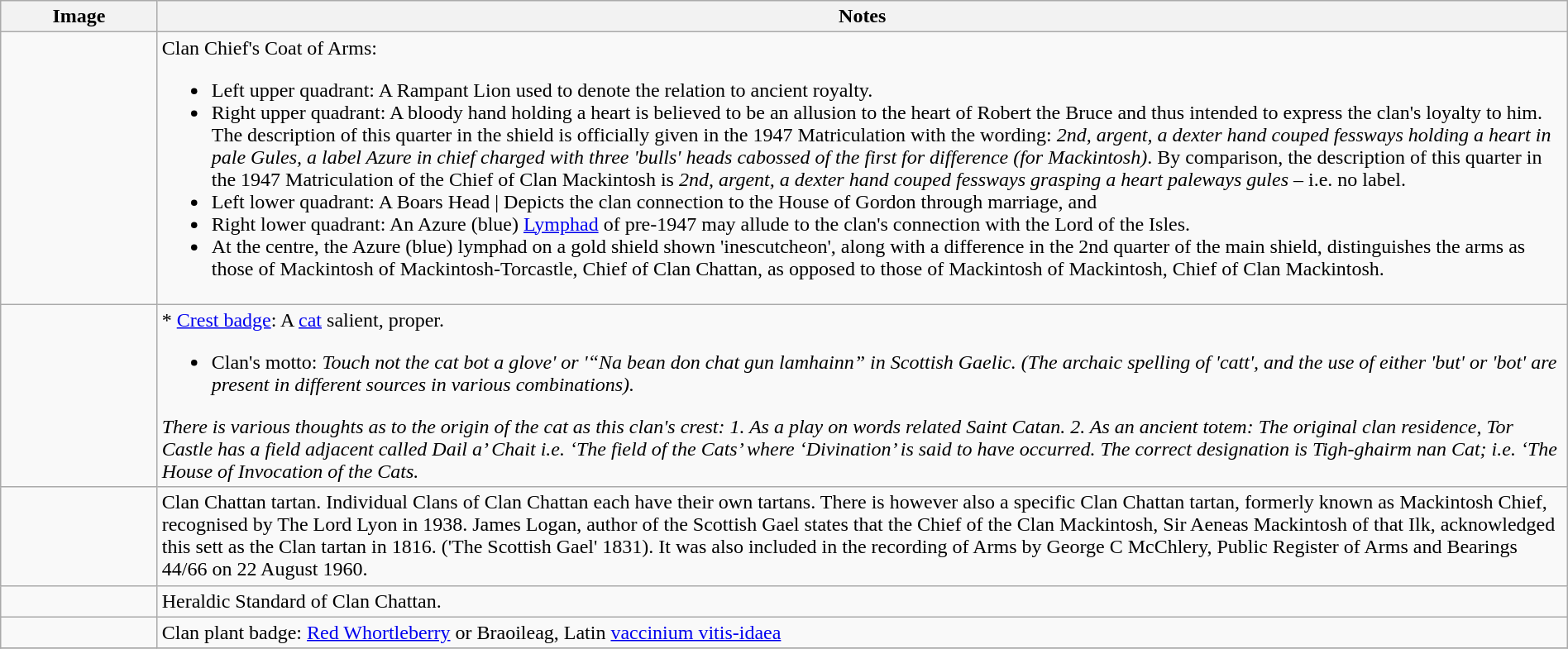<table class="wikitable" width=100%>
<tr>
<th width=10%>Image</th>
<th width=90%>Notes</th>
</tr>
<tr>
<td></td>
<td>Clan Chief's Coat of Arms:<br><ul><li>Left upper quadrant: A Rampant Lion used to denote the relation to ancient royalty.</li><li>Right upper quadrant: A bloody hand holding a heart is believed to be an allusion to the heart of Robert the Bruce and thus intended to express the clan's loyalty to him. The description of this quarter in the shield is officially given in the 1947 Matriculation with the wording: <em>2nd, argent, a dexter hand couped fessways holding a heart in pale Gules, a label Azure in chief charged with three 'bulls' heads cabossed of the first for difference (for Mackintosh)</em>. By comparison, the description of this quarter in the 1947 Matriculation of the Chief of Clan Mackintosh is <em>2nd, argent, a dexter hand couped fessways grasping a heart paleways gules</em> – i.e. no label.</li><li>Left lower quadrant: A Boars Head | Depicts the clan connection to the House of Gordon through marriage, and</li><li>Right lower quadrant: An Azure (blue) <a href='#'>Lymphad</a> of pre-1947 may allude to the clan's connection with the Lord of the Isles.</li><li>At the centre, the Azure (blue) lymphad on a gold shield shown 'inescutcheon', along with a difference in the 2nd quarter of the main shield, distinguishes the arms as those of Mackintosh of Mackintosh-Torcastle, Chief of Clan Chattan, as opposed to those of Mackintosh of Mackintosh, Chief of Clan Mackintosh.</li></ul></td>
</tr>
<tr>
<td></td>
<td>* <a href='#'>Crest badge</a>: A <a href='#'>cat</a> salient, proper.<br><ul><li>Clan's motto: <em>Touch not the cat bot a glove' or '“Na bean don chat gun lamhainn” in Scottish Gaelic. (The archaic spelling of 'catt', and the use of either 'but' or 'bot' are present in different sources in various combinations).</li></ul>There is various thoughts as to the origin of the cat as this clan's crest: 1. As a play on words related Saint Catan. 2. As an ancient totem: The original clan residence, Tor Castle has a field adjacent called Dail a’ Chait i.e. ‘The field of the Cats’ where ‘Divination’ is said to have occurred. The correct designation is Tigh-ghairm nan Cat; i.e. ‘The House of Invocation of the Cats.</td>
</tr>
<tr>
<td></td>
<td>Clan Chattan tartan. Individual Clans of Clan Chattan each have their own tartans. There is however also a specific Clan Chattan tartan, formerly known as Mackintosh Chief, recognised by The Lord Lyon in 1938. James Logan, author of the Scottish Gael states that the Chief of the Clan Mackintosh, Sir Aeneas Mackintosh of that Ilk, acknowledged this sett as the Clan tartan in 1816. ('The Scottish Gael' 1831). It was also included in the recording of Arms by George C McChlery, Public Register of Arms and Bearings 44/66 on 22 August 1960.</td>
</tr>
<tr>
<td></td>
<td>Heraldic Standard of Clan Chattan.</td>
</tr>
<tr>
<td></td>
<td>Clan plant badge: <a href='#'>Red Whortleberry</a> or Braoileag, Latin </em><a href='#'>vaccinium vitis-idaea</a><em></td>
</tr>
<tr>
</tr>
</table>
